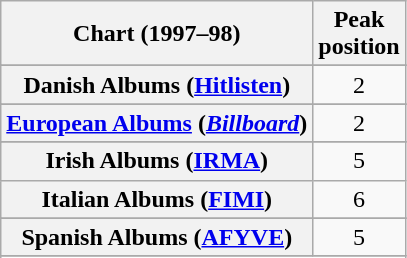<table class="wikitable sortable plainrowheaders" style="text-align:center;">
<tr>
<th scope="col">Chart (1997–98)</th>
<th scope="col">Peak<br>position</th>
</tr>
<tr>
</tr>
<tr>
</tr>
<tr>
</tr>
<tr>
</tr>
<tr>
</tr>
<tr>
<th scope="row">Danish Albums (<a href='#'>Hitlisten</a>)</th>
<td align="center">2</td>
</tr>
<tr>
</tr>
<tr>
<th scope="row"><a href='#'>European Albums</a> (<em><a href='#'>Billboard</a></em>)</th>
<td align="center">2</td>
</tr>
<tr>
</tr>
<tr>
</tr>
<tr>
</tr>
<tr>
</tr>
<tr>
<th scope="row">Irish Albums (<a href='#'>IRMA</a>)</th>
<td align="center">5</td>
</tr>
<tr>
<th scope="row">Italian Albums (<a href='#'>FIMI</a>)</th>
<td align="center">6</td>
</tr>
<tr>
</tr>
<tr>
</tr>
<tr>
</tr>
<tr>
<th scope="row">Spanish Albums (<a href='#'>AFYVE</a>)</th>
<td align="center">5</td>
</tr>
<tr>
</tr>
<tr>
</tr>
<tr>
</tr>
<tr>
</tr>
</table>
